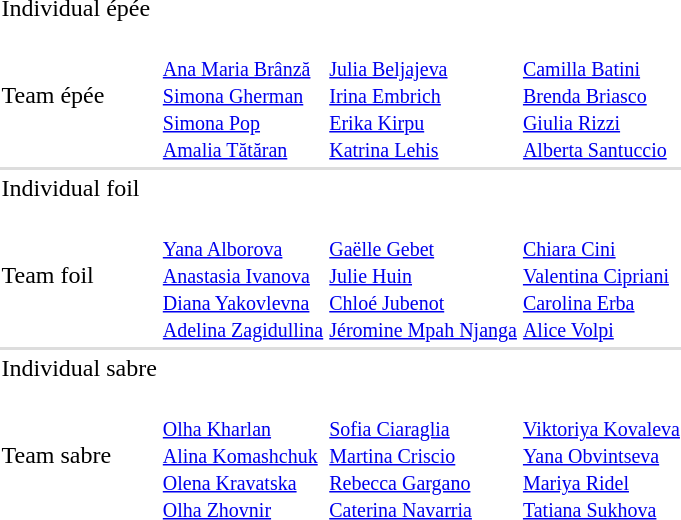<table>
<tr>
<td>Individual épée <br></td>
<td></td>
<td></td>
<td><br></td>
</tr>
<tr>
<td>Team épée <br></td>
<td> <br> <small> <a href='#'>Ana Maria Brânză</a> <br> <a href='#'>Simona Gherman</a> <br> <a href='#'>Simona Pop</a> <br> <a href='#'>Amalia Tătăran</a> </small></td>
<td> <br> <small> <a href='#'>Julia Beljajeva</a> <br> <a href='#'>Irina Embrich</a> <br> <a href='#'>Erika Kirpu</a> <br> <a href='#'>Katrina Lehis</a> </small></td>
<td> <br> <small> <a href='#'>Camilla Batini</a> <br> <a href='#'>Brenda Briasco</a> <br> <a href='#'>Giulia Rizzi</a> <br> <a href='#'>Alberta Santuccio</a> </small></td>
</tr>
<tr bgcolor=#DDDDDD>
<td colspan=7></td>
</tr>
<tr>
<td>Individual foil <br></td>
<td></td>
<td></td>
<td><br></td>
</tr>
<tr>
<td>Team foil<br></td>
<td> <br> <small> <a href='#'>Yana Alborova</a> <br> <a href='#'>Anastasia Ivanova</a> <br> <a href='#'>Diana Yakovlevna</a> <br> <a href='#'>Adelina Zagidullina</a> </small></td>
<td> <br> <small> <a href='#'>Gaëlle Gebet</a> <br> <a href='#'>Julie Huin</a> <br> <a href='#'>Chloé Jubenot</a> <br> <a href='#'>Jéromine Mpah Njanga</a> </small></td>
<td> <br> <small> <a href='#'>Chiara Cini</a> <br> <a href='#'>Valentina Cipriani</a> <br> <a href='#'>Carolina Erba</a> <br> <a href='#'>Alice Volpi</a> </small></td>
</tr>
<tr bgcolor=#DDDDDD>
<td colspan=7></td>
</tr>
<tr>
<td>Individual sabre <br></td>
<td></td>
<td></td>
<td><br></td>
</tr>
<tr>
<td>Team sabre <br></td>
<td> <br> <small> <a href='#'>Olha Kharlan</a> <br> <a href='#'>Alina Komashchuk</a> <br> <a href='#'>Olena Kravatska</a> <br> <a href='#'>Olha Zhovnir</a> </small></td>
<td> <br> <small> <a href='#'>Sofia Ciaraglia</a> <br> <a href='#'>Martina Criscio</a> <br> <a href='#'>Rebecca Gargano</a> <br> <a href='#'>Caterina Navarria</a> </small></td>
<td> <br> <small> <a href='#'>Viktoriya Kovaleva</a> <br> <a href='#'>Yana Obvintseva</a> <br> <a href='#'>Mariya Ridel</a> <br> <a href='#'>Tatiana Sukhova</a> </small></td>
</tr>
</table>
